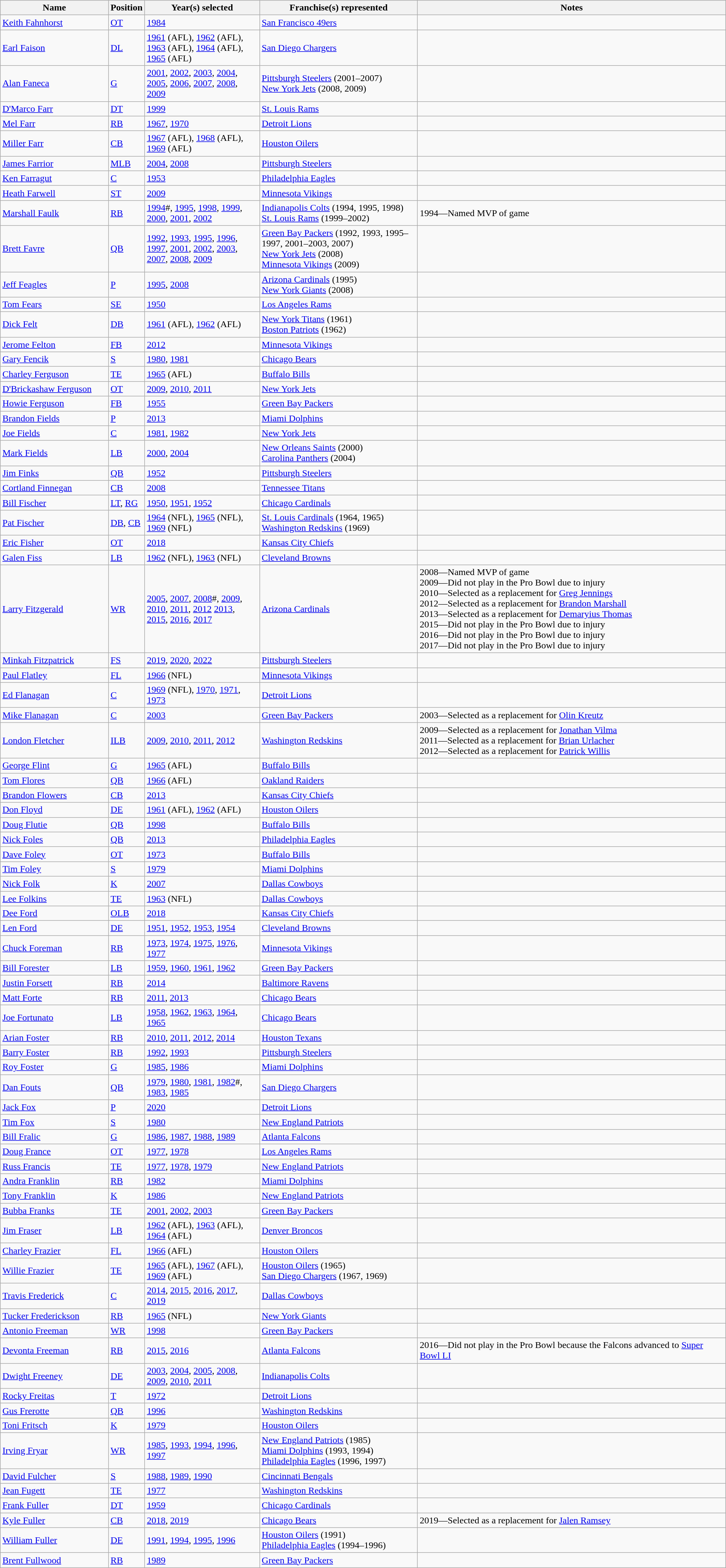<table class="wikitable">
<tr>
<th bgcolor="#DDDDFF" width="15%">Name</th>
<th bgcolor="#DDDDFF" width="4%">Position</th>
<th bgcolor="#DDDDFF" width="16%">Year(s) selected</th>
<th bgcolor="#DDDDFF" width="22%">Franchise(s) represented</th>
<th bgcolor="#DDDDFF" width="43%">Notes</th>
</tr>
<tr>
<td><a href='#'>Keith Fahnhorst</a></td>
<td><a href='#'>OT</a></td>
<td><a href='#'>1984</a></td>
<td><a href='#'>San Francisco 49ers</a></td>
<td></td>
</tr>
<tr>
<td><a href='#'>Earl Faison</a></td>
<td><a href='#'>DL</a></td>
<td><a href='#'>1961</a> (AFL), <a href='#'>1962</a> (AFL), <a href='#'>1963</a> (AFL), <a href='#'>1964</a> (AFL), <a href='#'>1965</a> (AFL)</td>
<td><a href='#'>San Diego Chargers</a></td>
<td></td>
</tr>
<tr>
<td><a href='#'>Alan Faneca</a></td>
<td><a href='#'>G</a></td>
<td><a href='#'>2001</a>, <a href='#'>2002</a>, <a href='#'>2003</a>, <a href='#'>2004</a>, <a href='#'>2005</a>, <a href='#'>2006</a>, <a href='#'>2007</a>, <a href='#'>2008</a>, <a href='#'>2009</a></td>
<td><a href='#'>Pittsburgh Steelers</a> (2001–2007)<br><a href='#'>New York Jets</a> (2008, 2009)</td>
<td></td>
</tr>
<tr>
<td><a href='#'>D'Marco Farr</a></td>
<td><a href='#'>DT</a></td>
<td><a href='#'>1999</a></td>
<td><a href='#'>St. Louis Rams</a></td>
<td></td>
</tr>
<tr>
<td><a href='#'>Mel Farr</a></td>
<td><a href='#'>RB</a></td>
<td><a href='#'>1967</a>, <a href='#'>1970</a></td>
<td><a href='#'>Detroit Lions</a></td>
<td></td>
</tr>
<tr>
<td><a href='#'>Miller Farr</a></td>
<td><a href='#'>CB</a></td>
<td><a href='#'>1967</a> (AFL), <a href='#'>1968</a> (AFL), <a href='#'>1969</a> (AFL)</td>
<td><a href='#'>Houston Oilers</a></td>
<td></td>
</tr>
<tr>
<td><a href='#'>James Farrior</a></td>
<td><a href='#'>MLB</a></td>
<td><a href='#'>2004</a>, <a href='#'>2008</a></td>
<td><a href='#'>Pittsburgh Steelers</a></td>
<td></td>
</tr>
<tr>
<td><a href='#'>Ken Farragut</a></td>
<td><a href='#'>C</a></td>
<td><a href='#'>1953</a></td>
<td><a href='#'>Philadelphia Eagles</a></td>
<td></td>
</tr>
<tr>
<td><a href='#'>Heath Farwell</a></td>
<td><a href='#'>ST</a></td>
<td><a href='#'>2009</a></td>
<td><a href='#'>Minnesota Vikings</a></td>
<td></td>
</tr>
<tr>
<td><a href='#'>Marshall Faulk</a></td>
<td><a href='#'>RB</a></td>
<td><a href='#'>1994</a>#, <a href='#'>1995</a>, <a href='#'>1998</a>, <a href='#'>1999</a>, <a href='#'>2000</a>, <a href='#'>2001</a>, <a href='#'>2002</a></td>
<td><a href='#'>Indianapolis Colts</a> (1994, 1995, 1998)<br> <a href='#'>St. Louis Rams</a> (1999–2002)</td>
<td>1994—Named MVP of game</td>
</tr>
<tr>
<td><a href='#'>Brett Favre</a></td>
<td><a href='#'>QB</a></td>
<td><a href='#'>1992</a>, <a href='#'>1993</a>, <a href='#'>1995</a>, <a href='#'>1996</a>, <a href='#'>1997</a>, <a href='#'>2001</a>, <a href='#'>2002</a>, <a href='#'>2003</a>, <a href='#'>2007</a>, <a href='#'>2008</a>, <a href='#'>2009</a></td>
<td><a href='#'>Green Bay Packers</a> (1992, 1993, 1995–1997, 2001–2003, 2007)<br><a href='#'>New York Jets</a> (2008)<br> <a href='#'>Minnesota Vikings</a> (2009)</td>
<td></td>
</tr>
<tr>
<td><a href='#'>Jeff Feagles</a></td>
<td><a href='#'>P</a></td>
<td><a href='#'>1995</a>, <a href='#'>2008</a></td>
<td><a href='#'>Arizona Cardinals</a> (1995)<br><a href='#'>New York Giants</a> (2008)</td>
<td></td>
</tr>
<tr>
<td><a href='#'>Tom Fears</a></td>
<td><a href='#'>SE</a></td>
<td><a href='#'>1950</a></td>
<td><a href='#'>Los Angeles Rams</a></td>
<td></td>
</tr>
<tr>
<td><a href='#'>Dick Felt</a></td>
<td><a href='#'>DB</a></td>
<td><a href='#'>1961</a> (AFL), <a href='#'>1962</a> (AFL)</td>
<td><a href='#'>New York Titans</a> (1961)<br><a href='#'>Boston Patriots</a> (1962)</td>
<td></td>
</tr>
<tr>
<td><a href='#'>Jerome Felton</a></td>
<td><a href='#'>FB</a></td>
<td><a href='#'>2012</a></td>
<td><a href='#'>Minnesota Vikings</a></td>
<td></td>
</tr>
<tr>
<td><a href='#'>Gary Fencik</a></td>
<td><a href='#'>S</a></td>
<td><a href='#'>1980</a>, <a href='#'>1981</a></td>
<td><a href='#'>Chicago Bears</a></td>
<td></td>
</tr>
<tr>
<td><a href='#'>Charley Ferguson</a></td>
<td><a href='#'>TE</a></td>
<td><a href='#'>1965</a> (AFL)</td>
<td><a href='#'>Buffalo Bills</a></td>
<td></td>
</tr>
<tr>
<td><a href='#'>D'Brickashaw Ferguson</a></td>
<td><a href='#'>OT</a></td>
<td><a href='#'>2009</a>, <a href='#'>2010</a>, <a href='#'>2011</a></td>
<td><a href='#'>New York Jets</a></td>
<td></td>
</tr>
<tr>
<td><a href='#'>Howie Ferguson</a></td>
<td><a href='#'>FB</a></td>
<td><a href='#'>1955</a></td>
<td><a href='#'>Green Bay Packers</a></td>
<td></td>
</tr>
<tr>
<td><a href='#'>Brandon Fields</a></td>
<td><a href='#'>P</a></td>
<td><a href='#'>2013</a></td>
<td><a href='#'>Miami Dolphins</a></td>
<td></td>
</tr>
<tr>
<td><a href='#'>Joe Fields</a></td>
<td><a href='#'>C</a></td>
<td><a href='#'>1981</a>, <a href='#'>1982</a></td>
<td><a href='#'>New York Jets</a></td>
<td></td>
</tr>
<tr>
<td><a href='#'>Mark Fields</a></td>
<td><a href='#'>LB</a></td>
<td><a href='#'>2000</a>, <a href='#'>2004</a></td>
<td><a href='#'>New Orleans Saints</a> (2000)<br><a href='#'>Carolina Panthers</a> (2004)</td>
<td></td>
</tr>
<tr>
<td><a href='#'>Jim Finks</a></td>
<td><a href='#'>QB</a></td>
<td><a href='#'>1952</a></td>
<td><a href='#'>Pittsburgh Steelers</a></td>
<td></td>
</tr>
<tr>
<td><a href='#'>Cortland Finnegan</a></td>
<td><a href='#'>CB</a></td>
<td><a href='#'>2008</a></td>
<td><a href='#'>Tennessee Titans</a></td>
<td></td>
</tr>
<tr>
<td><a href='#'>Bill Fischer</a></td>
<td><a href='#'>LT</a>, <a href='#'>RG</a></td>
<td><a href='#'>1950</a>, <a href='#'>1951</a>, <a href='#'>1952</a></td>
<td><a href='#'>Chicago Cardinals</a></td>
<td></td>
</tr>
<tr>
<td><a href='#'>Pat Fischer</a></td>
<td><a href='#'>DB</a>, <a href='#'>CB</a></td>
<td><a href='#'>1964</a> (NFL), <a href='#'>1965</a> (NFL), <a href='#'>1969</a> (NFL)</td>
<td><a href='#'>St. Louis Cardinals</a> (1964, 1965) <br><a href='#'>Washington Redskins</a> (1969)</td>
<td></td>
</tr>
<tr>
<td><a href='#'>Eric Fisher</a></td>
<td><a href='#'>OT</a></td>
<td><a href='#'>2018</a></td>
<td><a href='#'>Kansas City Chiefs</a></td>
<td></td>
</tr>
<tr>
<td><a href='#'>Galen Fiss</a></td>
<td><a href='#'>LB</a></td>
<td><a href='#'>1962</a> (NFL), <a href='#'>1963</a> (NFL)</td>
<td><a href='#'>Cleveland Browns</a></td>
<td></td>
</tr>
<tr>
<td><a href='#'>Larry Fitzgerald</a></td>
<td><a href='#'>WR</a></td>
<td><a href='#'>2005</a>, <a href='#'>2007</a>, <a href='#'>2008</a>#, <a href='#'>2009</a>, <a href='#'>2010</a>, <a href='#'>2011</a>, <a href='#'>2012</a> <a href='#'>2013</a>, <a href='#'>2015</a>, <a href='#'>2016</a>, <a href='#'>2017</a></td>
<td><a href='#'>Arizona Cardinals</a></td>
<td>2008—Named MVP of game<br>2009—Did not play in the Pro Bowl due to injury <br>2010—Selected as a replacement for <a href='#'>Greg Jennings</a> <br>2012—Selected as a replacement for <a href='#'>Brandon Marshall</a> <br>2013—Selected as a replacement for <a href='#'>Demaryius Thomas</a> <br>2015—Did not play in the Pro Bowl due to injury <br>2016—Did not play in the Pro Bowl due to injury <br>2017—Did not play in the Pro Bowl due to injury</td>
</tr>
<tr>
<td><a href='#'>Minkah Fitzpatrick</a></td>
<td><a href='#'>FS</a></td>
<td><a href='#'>2019</a>, <a href='#'>2020</a>, <a href='#'>2022</a></td>
<td><a href='#'>Pittsburgh Steelers</a></td>
<td></td>
</tr>
<tr>
<td><a href='#'>Paul Flatley</a></td>
<td><a href='#'>FL</a></td>
<td><a href='#'>1966</a> (NFL)</td>
<td><a href='#'>Minnesota Vikings</a></td>
<td></td>
</tr>
<tr>
<td><a href='#'>Ed Flanagan</a></td>
<td><a href='#'>C</a></td>
<td><a href='#'>1969</a> (NFL), <a href='#'>1970</a>, <a href='#'>1971</a>, <a href='#'>1973</a></td>
<td><a href='#'>Detroit Lions</a></td>
<td></td>
</tr>
<tr>
<td><a href='#'>Mike Flanagan</a></td>
<td><a href='#'>C</a></td>
<td><a href='#'>2003</a></td>
<td><a href='#'>Green Bay Packers</a></td>
<td>2003—Selected as a replacement for <a href='#'>Olin Kreutz</a></td>
</tr>
<tr>
<td><a href='#'>London Fletcher</a></td>
<td><a href='#'>ILB</a></td>
<td><a href='#'>2009</a>, <a href='#'>2010</a>, <a href='#'>2011</a>, <a href='#'>2012</a></td>
<td><a href='#'>Washington Redskins</a></td>
<td>2009—Selected as a replacement for <a href='#'>Jonathan Vilma</a> <br>2011—Selected as a replacement for <a href='#'>Brian Urlacher</a> <br>2012—Selected as a replacement for <a href='#'>Patrick Willis</a></td>
</tr>
<tr>
<td><a href='#'>George Flint</a></td>
<td><a href='#'>G</a></td>
<td><a href='#'>1965</a> (AFL)</td>
<td><a href='#'>Buffalo Bills</a></td>
<td></td>
</tr>
<tr>
<td><a href='#'>Tom Flores</a></td>
<td><a href='#'>QB</a></td>
<td><a href='#'>1966</a> (AFL)</td>
<td><a href='#'>Oakland Raiders</a></td>
<td></td>
</tr>
<tr>
<td><a href='#'>Brandon Flowers</a></td>
<td><a href='#'>CB</a></td>
<td><a href='#'>2013</a></td>
<td><a href='#'>Kansas City Chiefs</a></td>
<td></td>
</tr>
<tr>
<td><a href='#'>Don Floyd</a></td>
<td><a href='#'>DE</a></td>
<td><a href='#'>1961</a> (AFL), <a href='#'>1962</a> (AFL)</td>
<td><a href='#'>Houston Oilers</a></td>
<td></td>
</tr>
<tr>
<td><a href='#'>Doug Flutie</a></td>
<td><a href='#'>QB</a></td>
<td><a href='#'>1998</a></td>
<td><a href='#'>Buffalo Bills</a></td>
<td></td>
</tr>
<tr>
<td><a href='#'>Nick Foles</a></td>
<td><a href='#'>QB</a></td>
<td><a href='#'>2013</a></td>
<td><a href='#'>Philadelphia Eagles</a></td>
<td></td>
</tr>
<tr>
<td><a href='#'>Dave Foley</a></td>
<td><a href='#'>OT</a></td>
<td><a href='#'>1973</a></td>
<td><a href='#'>Buffalo Bills</a></td>
<td></td>
</tr>
<tr>
<td><a href='#'>Tim Foley</a></td>
<td><a href='#'>S</a></td>
<td><a href='#'>1979</a></td>
<td><a href='#'>Miami Dolphins</a></td>
<td></td>
</tr>
<tr>
<td><a href='#'>Nick Folk</a></td>
<td><a href='#'>K</a></td>
<td><a href='#'>2007</a></td>
<td><a href='#'>Dallas Cowboys</a></td>
<td></td>
</tr>
<tr>
<td><a href='#'>Lee Folkins</a></td>
<td><a href='#'>TE</a></td>
<td><a href='#'>1963</a> (NFL)</td>
<td><a href='#'>Dallas Cowboys</a></td>
<td></td>
</tr>
<tr>
<td><a href='#'>Dee Ford</a></td>
<td><a href='#'>OLB</a></td>
<td><a href='#'>2018</a></td>
<td><a href='#'>Kansas City Chiefs</a></td>
<td></td>
</tr>
<tr>
<td><a href='#'>Len Ford</a></td>
<td><a href='#'>DE</a></td>
<td><a href='#'>1951</a>, <a href='#'>1952</a>, <a href='#'>1953</a>, <a href='#'>1954</a></td>
<td><a href='#'>Cleveland Browns</a></td>
<td></td>
</tr>
<tr>
<td><a href='#'>Chuck Foreman</a></td>
<td><a href='#'>RB</a></td>
<td><a href='#'>1973</a>, <a href='#'>1974</a>, <a href='#'>1975</a>, <a href='#'>1976</a>, <a href='#'>1977</a></td>
<td><a href='#'>Minnesota Vikings</a></td>
<td></td>
</tr>
<tr>
<td><a href='#'>Bill Forester</a></td>
<td><a href='#'>LB</a></td>
<td><a href='#'>1959</a>, <a href='#'>1960</a>, <a href='#'>1961</a>, <a href='#'>1962</a></td>
<td><a href='#'>Green Bay Packers</a></td>
<td></td>
</tr>
<tr>
<td><a href='#'>Justin Forsett</a></td>
<td><a href='#'>RB</a></td>
<td><a href='#'>2014</a></td>
<td><a href='#'>Baltimore Ravens</a></td>
<td></td>
</tr>
<tr>
<td><a href='#'>Matt Forte</a></td>
<td><a href='#'>RB</a></td>
<td><a href='#'>2011</a>, <a href='#'>2013</a></td>
<td><a href='#'>Chicago Bears</a></td>
<td></td>
</tr>
<tr>
<td><a href='#'>Joe Fortunato</a></td>
<td><a href='#'>LB</a></td>
<td><a href='#'>1958</a>, <a href='#'>1962</a>, <a href='#'>1963</a>, <a href='#'>1964</a>, <a href='#'>1965</a></td>
<td><a href='#'>Chicago Bears</a></td>
<td></td>
</tr>
<tr>
<td><a href='#'>Arian Foster</a></td>
<td><a href='#'>RB</a></td>
<td><a href='#'>2010</a>, <a href='#'>2011</a>, <a href='#'>2012</a>, <a href='#'>2014</a></td>
<td><a href='#'>Houston Texans</a></td>
<td></td>
</tr>
<tr>
<td><a href='#'>Barry Foster</a></td>
<td><a href='#'>RB</a></td>
<td><a href='#'>1992</a>, <a href='#'>1993</a></td>
<td><a href='#'>Pittsburgh Steelers</a></td>
<td></td>
</tr>
<tr>
<td><a href='#'>Roy Foster</a></td>
<td><a href='#'>G</a></td>
<td><a href='#'>1985</a>, <a href='#'>1986</a></td>
<td><a href='#'>Miami Dolphins</a></td>
<td></td>
</tr>
<tr>
<td><a href='#'>Dan Fouts</a></td>
<td><a href='#'>QB</a></td>
<td><a href='#'>1979</a>, <a href='#'>1980</a>, <a href='#'>1981</a>, <a href='#'>1982</a>#, <a href='#'>1983</a>, <a href='#'>1985</a></td>
<td><a href='#'>San Diego Chargers</a></td>
<td></td>
</tr>
<tr>
<td><a href='#'>Jack Fox</a></td>
<td><a href='#'>P</a></td>
<td><a href='#'>2020</a></td>
<td><a href='#'>Detroit Lions</a></td>
<td></td>
</tr>
<tr>
<td><a href='#'>Tim Fox</a></td>
<td><a href='#'>S</a></td>
<td><a href='#'>1980</a></td>
<td><a href='#'>New England Patriots</a></td>
<td></td>
</tr>
<tr>
<td><a href='#'>Bill Fralic</a></td>
<td><a href='#'>G</a></td>
<td><a href='#'>1986</a>, <a href='#'>1987</a>, <a href='#'>1988</a>, <a href='#'>1989</a></td>
<td><a href='#'>Atlanta Falcons</a></td>
<td></td>
</tr>
<tr>
<td><a href='#'>Doug France</a></td>
<td><a href='#'>OT</a></td>
<td><a href='#'>1977</a>, <a href='#'>1978</a></td>
<td><a href='#'>Los Angeles Rams</a></td>
<td></td>
</tr>
<tr>
<td><a href='#'>Russ Francis</a></td>
<td><a href='#'>TE</a></td>
<td><a href='#'>1977</a>, <a href='#'>1978</a>, <a href='#'>1979</a></td>
<td><a href='#'>New England Patriots</a></td>
<td></td>
</tr>
<tr>
<td><a href='#'>Andra Franklin</a></td>
<td><a href='#'>RB</a></td>
<td><a href='#'>1982</a></td>
<td><a href='#'>Miami Dolphins</a></td>
<td></td>
</tr>
<tr>
<td><a href='#'>Tony Franklin</a></td>
<td><a href='#'>K</a></td>
<td><a href='#'>1986</a></td>
<td><a href='#'>New England Patriots</a></td>
<td></td>
</tr>
<tr>
<td><a href='#'>Bubba Franks</a></td>
<td><a href='#'>TE</a></td>
<td><a href='#'>2001</a>, <a href='#'>2002</a>, <a href='#'>2003</a></td>
<td><a href='#'>Green Bay Packers</a></td>
<td></td>
</tr>
<tr>
<td><a href='#'>Jim Fraser</a></td>
<td><a href='#'>LB</a></td>
<td><a href='#'>1962</a> (AFL), <a href='#'>1963</a> (AFL), <a href='#'>1964</a> (AFL)</td>
<td><a href='#'>Denver Broncos</a></td>
<td></td>
</tr>
<tr>
<td><a href='#'>Charley Frazier</a></td>
<td><a href='#'>FL</a></td>
<td><a href='#'>1966</a> (AFL)</td>
<td><a href='#'>Houston Oilers</a></td>
<td></td>
</tr>
<tr>
<td><a href='#'>Willie Frazier</a></td>
<td><a href='#'>TE</a></td>
<td><a href='#'>1965</a> (AFL), <a href='#'>1967</a> (AFL), <a href='#'>1969</a> (AFL)</td>
<td><a href='#'>Houston Oilers</a> (1965)<br><a href='#'>San Diego Chargers</a> (1967, 1969)</td>
<td></td>
</tr>
<tr>
<td><a href='#'>Travis Frederick</a></td>
<td><a href='#'>C</a></td>
<td><a href='#'>2014</a>, <a href='#'>2015</a>, <a href='#'>2016</a>, <a href='#'>2017</a>, <a href='#'>2019</a></td>
<td><a href='#'>Dallas Cowboys</a></td>
<td></td>
</tr>
<tr>
<td><a href='#'>Tucker Frederickson</a></td>
<td><a href='#'>RB</a></td>
<td><a href='#'>1965</a> (NFL)</td>
<td><a href='#'>New York Giants</a></td>
<td></td>
</tr>
<tr>
<td><a href='#'>Antonio Freeman</a></td>
<td><a href='#'>WR</a></td>
<td><a href='#'>1998</a></td>
<td><a href='#'>Green Bay Packers</a></td>
<td></td>
</tr>
<tr>
<td><a href='#'>Devonta Freeman</a></td>
<td><a href='#'>RB</a></td>
<td><a href='#'>2015</a>, <a href='#'>2016</a></td>
<td><a href='#'>Atlanta Falcons</a></td>
<td>2016—Did not play in the Pro Bowl because the Falcons advanced to <a href='#'>Super Bowl LI</a></td>
</tr>
<tr>
<td><a href='#'>Dwight Freeney</a></td>
<td><a href='#'>DE</a></td>
<td><a href='#'>2003</a>, <a href='#'>2004</a>, <a href='#'>2005</a>, <a href='#'>2008</a>, <a href='#'>2009</a>, <a href='#'>2010</a>, <a href='#'>2011</a></td>
<td><a href='#'>Indianapolis Colts</a></td>
<td></td>
</tr>
<tr>
<td><a href='#'>Rocky Freitas</a></td>
<td><a href='#'>T</a></td>
<td><a href='#'>1972</a></td>
<td><a href='#'>Detroit Lions</a></td>
<td></td>
</tr>
<tr>
<td><a href='#'>Gus Frerotte</a></td>
<td><a href='#'>QB</a></td>
<td><a href='#'>1996</a></td>
<td><a href='#'>Washington Redskins</a></td>
<td></td>
</tr>
<tr>
<td><a href='#'>Toni Fritsch</a></td>
<td><a href='#'>K</a></td>
<td><a href='#'>1979</a></td>
<td><a href='#'>Houston Oilers</a></td>
<td></td>
</tr>
<tr>
<td><a href='#'>Irving Fryar</a></td>
<td><a href='#'>WR</a></td>
<td><a href='#'>1985</a>, <a href='#'>1993</a>, <a href='#'>1994</a>, <a href='#'>1996</a>, <a href='#'>1997</a></td>
<td><a href='#'>New England Patriots</a> (1985)<br><a href='#'>Miami Dolphins</a> (1993, 1994)<br><a href='#'>Philadelphia Eagles</a> (1996, 1997)</td>
<td></td>
</tr>
<tr>
<td><a href='#'>David Fulcher</a></td>
<td><a href='#'>S</a></td>
<td><a href='#'>1988</a>, <a href='#'>1989</a>, <a href='#'>1990</a></td>
<td><a href='#'>Cincinnati Bengals</a></td>
<td></td>
</tr>
<tr>
<td><a href='#'>Jean Fugett</a></td>
<td><a href='#'>TE</a></td>
<td><a href='#'>1977</a></td>
<td><a href='#'>Washington Redskins</a></td>
<td></td>
</tr>
<tr>
<td><a href='#'>Frank Fuller</a></td>
<td><a href='#'>DT</a></td>
<td><a href='#'>1959</a></td>
<td><a href='#'>Chicago Cardinals</a></td>
<td></td>
</tr>
<tr>
<td><a href='#'>Kyle Fuller</a></td>
<td><a href='#'>CB</a></td>
<td><a href='#'>2018</a>, <a href='#'>2019</a></td>
<td><a href='#'>Chicago Bears</a></td>
<td>2019—Selected as a replacement for <a href='#'>Jalen Ramsey</a></td>
</tr>
<tr>
<td><a href='#'>William Fuller</a></td>
<td><a href='#'>DE</a></td>
<td><a href='#'>1991</a>, <a href='#'>1994</a>, <a href='#'>1995</a>, <a href='#'>1996</a></td>
<td><a href='#'>Houston Oilers</a> (1991) <br><a href='#'>Philadelphia Eagles</a> (1994–1996)</td>
<td></td>
</tr>
<tr>
<td><a href='#'>Brent Fullwood</a></td>
<td><a href='#'>RB</a></td>
<td><a href='#'>1989</a></td>
<td><a href='#'>Green Bay Packers</a></td>
<td></td>
</tr>
</table>
